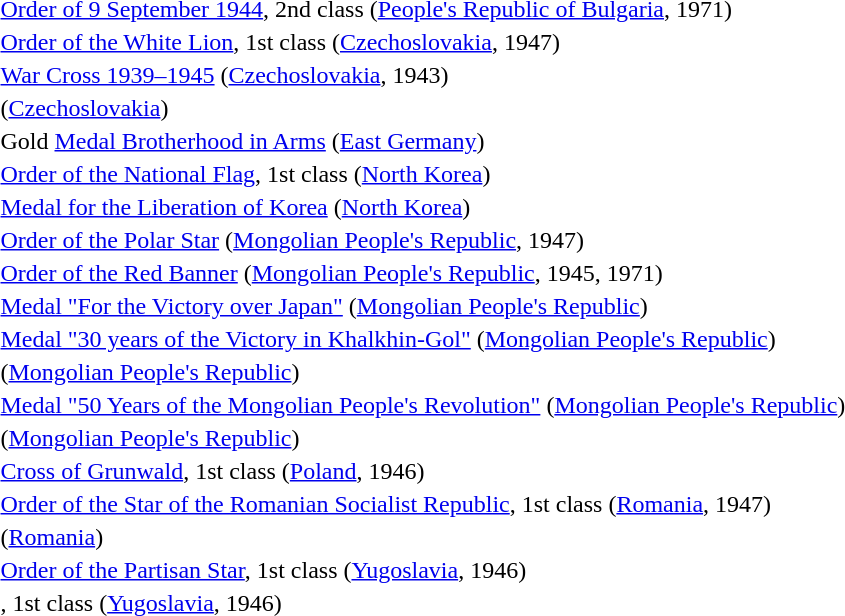<table>
<tr>
<td></td>
<td><a href='#'>Order of 9 September 1944</a>, 2nd class (<a href='#'>People's Republic of Bulgaria</a>, 1971)</td>
</tr>
<tr>
<td></td>
<td><a href='#'>Order of the White Lion</a>, 1st class (<a href='#'>Czechoslovakia</a>, 1947)</td>
</tr>
<tr>
<td></td>
<td><a href='#'>War Cross 1939–1945</a> (<a href='#'>Czechoslovakia</a>, 1943)</td>
</tr>
<tr>
<td></td>
<td> (<a href='#'>Czechoslovakia</a>)</td>
</tr>
<tr>
<td></td>
<td>Gold <a href='#'>Medal Brotherhood in Arms</a> (<a href='#'>East Germany</a>)</td>
</tr>
<tr>
<td></td>
<td><a href='#'>Order of the National Flag</a>, 1st class (<a href='#'>North Korea</a>)</td>
</tr>
<tr>
<td></td>
<td><a href='#'>Medal for the Liberation of Korea</a> (<a href='#'>North Korea</a>)</td>
</tr>
<tr>
<td></td>
<td><a href='#'>Order of the Polar Star</a> (<a href='#'>Mongolian People's Republic</a>, 1947)</td>
</tr>
<tr>
<td></td>
<td><a href='#'>Order of the Red Banner</a> (<a href='#'>Mongolian People's Republic</a>, 1945, 1971)</td>
</tr>
<tr>
<td></td>
<td><a href='#'>Medal "For the Victory over Japan"</a> (<a href='#'>Mongolian People's Republic</a>)</td>
</tr>
<tr>
<td></td>
<td><a href='#'>Medal "30 years of the Victory in Khalkhin-Gol"</a> (<a href='#'>Mongolian People's Republic</a>)</td>
</tr>
<tr>
<td></td>
<td> (<a href='#'>Mongolian People's Republic</a>)</td>
</tr>
<tr>
<td></td>
<td><a href='#'>Medal "50 Years of the Mongolian People's Revolution"</a> (<a href='#'>Mongolian People's Republic</a>)</td>
</tr>
<tr>
<td></td>
<td> (<a href='#'>Mongolian People's Republic</a>)</td>
</tr>
<tr>
<td></td>
<td><a href='#'>Cross of Grunwald</a>, 1st class (<a href='#'>Poland</a>, 1946)</td>
</tr>
<tr>
<td></td>
<td><a href='#'>Order of the Star of the Romanian Socialist Republic</a>, 1st class (<a href='#'>Romania</a>, 1947)</td>
</tr>
<tr>
<td></td>
<td> (<a href='#'>Romania</a>)</td>
</tr>
<tr>
<td></td>
<td><a href='#'>Order of the Partisan Star</a>, 1st class (<a href='#'>Yugoslavia</a>, 1946)</td>
</tr>
<tr>
<td></td>
<td>, 1st class (<a href='#'>Yugoslavia</a>, 1946)</td>
</tr>
<tr>
</tr>
</table>
